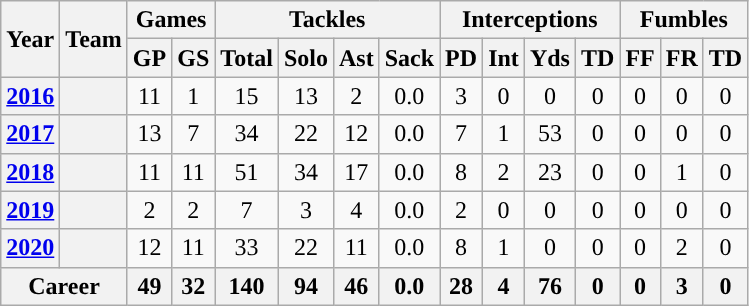<table class="wikitable" style="text-align:center;">
<tr>
<th rowspan="2">Year</th>
<th rowspan="2">Team</th>
<th colspan="2">Games</th>
<th colspan="4">Tackles</th>
<th colspan="4">Interceptions</th>
<th colspan="3">Fumbles</th>
</tr>
<tr>
<th>GP</th>
<th>GS</th>
<th>Total</th>
<th>Solo</th>
<th>Ast</th>
<th>Sack</th>
<th>PD</th>
<th>Int</th>
<th>Yds</th>
<th>TD</th>
<th>FF</th>
<th>FR</th>
<th>TD</th>
</tr>
<tr>
<th><a href='#'>2016</a></th>
<th><a href='#'></a></th>
<td>11</td>
<td>1</td>
<td>15</td>
<td>13</td>
<td>2</td>
<td>0.0</td>
<td>3</td>
<td>0</td>
<td>0</td>
<td>0</td>
<td>0</td>
<td>0</td>
<td>0</td>
</tr>
<tr>
<th><a href='#'>2017</a></th>
<th><a href='#'></a></th>
<td>13</td>
<td>7</td>
<td>34</td>
<td>22</td>
<td>12</td>
<td>0.0</td>
<td>7</td>
<td>1</td>
<td>53</td>
<td>0</td>
<td>0</td>
<td>0</td>
<td>0</td>
</tr>
<tr>
<th><a href='#'>2018</a></th>
<th><a href='#'></a></th>
<td>11</td>
<td>11</td>
<td>51</td>
<td>34</td>
<td>17</td>
<td>0.0</td>
<td>8</td>
<td>2</td>
<td>23</td>
<td>0</td>
<td>0</td>
<td>1</td>
<td>0</td>
</tr>
<tr>
<th><a href='#'>2019</a></th>
<th><a href='#'></a></th>
<td>2</td>
<td>2</td>
<td>7</td>
<td>3</td>
<td>4</td>
<td>0.0</td>
<td>2</td>
<td>0</td>
<td>0</td>
<td>0</td>
<td>0</td>
<td>0</td>
<td>0</td>
</tr>
<tr>
<th><a href='#'>2020</a></th>
<th><a href='#'></a></th>
<td>12</td>
<td>11</td>
<td>33</td>
<td>22</td>
<td>11</td>
<td>0.0</td>
<td>8</td>
<td>1</td>
<td>0</td>
<td>0</td>
<td>0</td>
<td>2</td>
<td>0</td>
</tr>
<tr>
<th align=center colspan="2">Career</th>
<th>49</th>
<th>32</th>
<th>140</th>
<th>94</th>
<th>46</th>
<th>0.0</th>
<th>28</th>
<th>4</th>
<th>76</th>
<th>0</th>
<th>0</th>
<th>3</th>
<th>0</th>
</tr>
</table>
